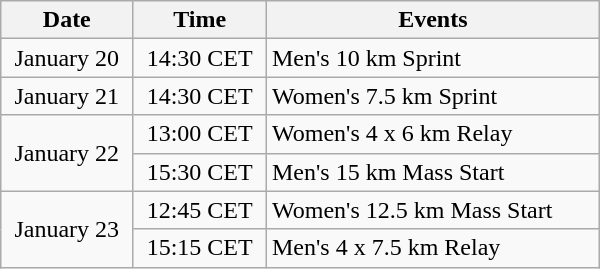<table class="wikitable" style="text-align: center" width="400">
<tr>
<th>Date</th>
<th>Time</th>
<th>Events</th>
</tr>
<tr>
<td>January 20</td>
<td>14:30 CET</td>
<td style="text-align: left">Men's 10 km Sprint</td>
</tr>
<tr>
<td>January 21</td>
<td>14:30 CET</td>
<td style="text-align: left">Women's 7.5 km Sprint</td>
</tr>
<tr>
<td rowspan="2">January 22</td>
<td>13:00 CET</td>
<td style="text-align: left">Women's 4 x 6 km Relay</td>
</tr>
<tr>
<td>15:30 CET</td>
<td style="text-align: left">Men's 15 km Mass Start</td>
</tr>
<tr>
<td rowspan="2">January 23</td>
<td>12:45 CET</td>
<td style="text-align: left">Women's 12.5 km Mass Start</td>
</tr>
<tr>
<td>15:15 CET</td>
<td style="text-align: left">Men's 4 x 7.5 km Relay</td>
</tr>
</table>
